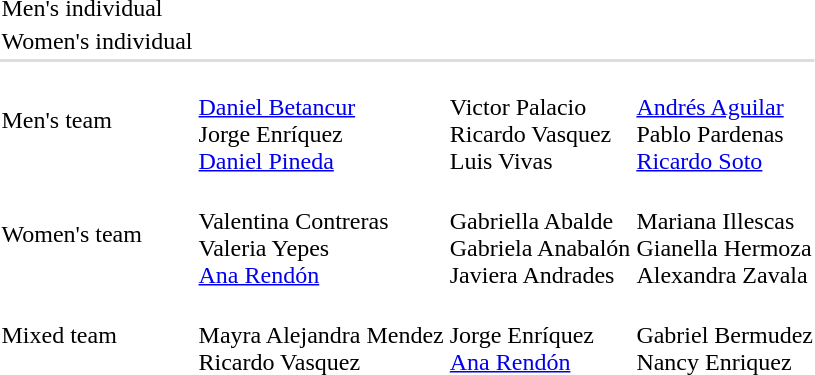<table>
<tr>
<td>Men's individual</td>
<td></td>
<td></td>
<td></td>
</tr>
<tr>
<td nowrap>Women's individual</td>
<td></td>
<td nowrap></td>
<td></td>
</tr>
<tr bgcolor=#dddddd>
<td colspan=4></td>
</tr>
<tr>
<td>Men's team</td>
<td><br><a href='#'>Daniel Betancur</a><br>Jorge Enríquez<br><a href='#'>Daniel Pineda</a></td>
<td><br>Victor Palacio<br>Ricardo Vasquez<br>Luis Vivas</td>
<td><br><a href='#'>Andrés Aguilar</a><br>Pablo Pardenas<br><a href='#'>Ricardo Soto</a></td>
</tr>
<tr>
<td>Women's team</td>
<td><br>Valentina Contreras<br>Valeria Yepes<br><a href='#'>Ana Rendón</a></td>
<td><br>Gabriella Abalde<br>Gabriela Anabalón<br>Javiera Andrades</td>
<td nowrap><br>Mariana Illescas<br>Gianella Hermoza<br>Alexandra Zavala</td>
</tr>
<tr>
<td>Mixed team</td>
<td nowrap><br>Mayra Alejandra Mendez<br>Ricardo Vasquez</td>
<td><br>Jorge Enríquez<br><a href='#'>Ana Rendón</a></td>
<td nowrap><br>Gabriel Bermudez<br>Nancy Enriquez</td>
</tr>
</table>
